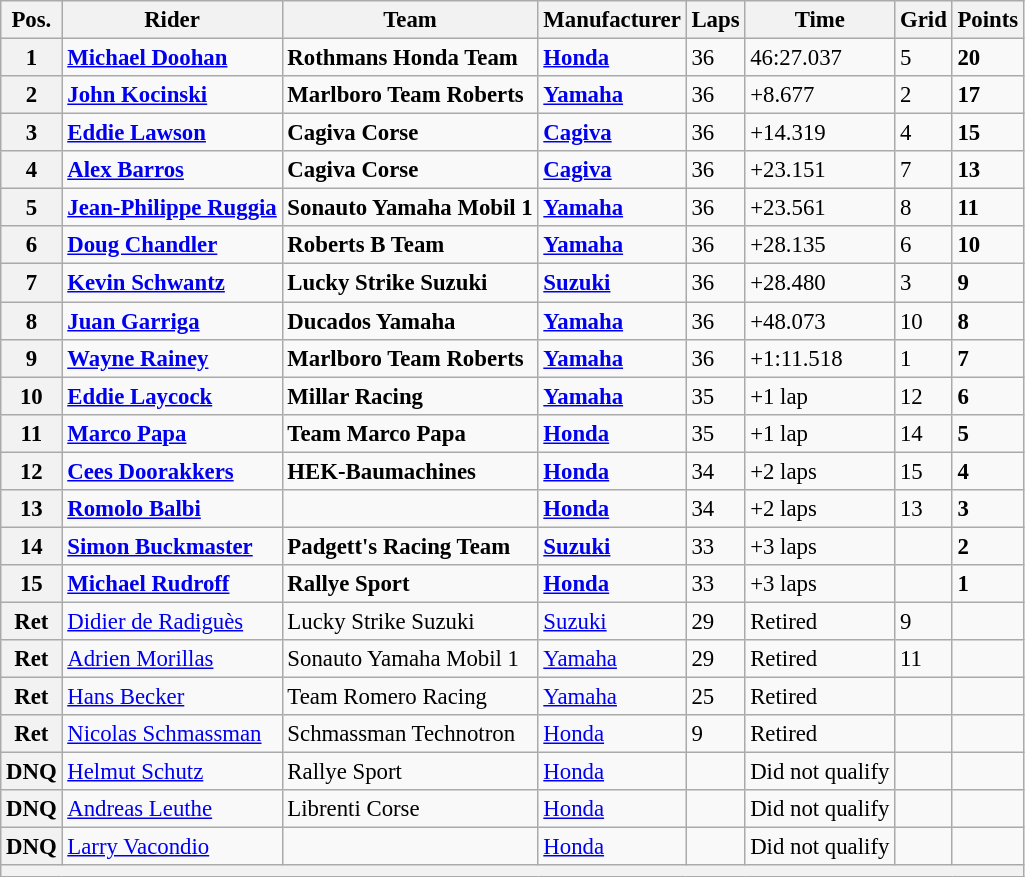<table class="wikitable" style="font-size: 95%;">
<tr>
<th>Pos.</th>
<th>Rider</th>
<th>Team</th>
<th>Manufacturer</th>
<th>Laps</th>
<th>Time</th>
<th>Grid</th>
<th>Points</th>
</tr>
<tr>
<th>1</th>
<td> <strong><a href='#'>Michael Doohan</a></strong></td>
<td><strong>Rothmans Honda Team</strong></td>
<td><strong><a href='#'>Honda</a></strong></td>
<td>36</td>
<td>46:27.037</td>
<td>5</td>
<td><strong>20</strong></td>
</tr>
<tr>
<th>2</th>
<td> <strong><a href='#'>John Kocinski</a></strong></td>
<td><strong>Marlboro Team Roberts</strong></td>
<td><strong><a href='#'>Yamaha</a></strong></td>
<td>36</td>
<td>+8.677</td>
<td>2</td>
<td><strong>17</strong></td>
</tr>
<tr>
<th>3</th>
<td> <strong><a href='#'>Eddie Lawson</a></strong></td>
<td><strong>Cagiva Corse</strong></td>
<td><strong><a href='#'>Cagiva</a></strong></td>
<td>36</td>
<td>+14.319</td>
<td>4</td>
<td><strong>15</strong></td>
</tr>
<tr>
<th>4</th>
<td> <strong><a href='#'>Alex Barros</a></strong></td>
<td><strong>Cagiva Corse</strong></td>
<td><strong><a href='#'>Cagiva</a></strong></td>
<td>36</td>
<td>+23.151</td>
<td>7</td>
<td><strong>13</strong></td>
</tr>
<tr>
<th>5</th>
<td> <strong><a href='#'>Jean-Philippe Ruggia</a></strong></td>
<td><strong>Sonauto Yamaha Mobil 1</strong></td>
<td><strong><a href='#'>Yamaha</a></strong></td>
<td>36</td>
<td>+23.561</td>
<td>8</td>
<td><strong>11</strong></td>
</tr>
<tr>
<th>6</th>
<td> <strong><a href='#'>Doug Chandler</a></strong></td>
<td><strong>Roberts B Team</strong></td>
<td><strong><a href='#'>Yamaha</a></strong></td>
<td>36</td>
<td>+28.135</td>
<td>6</td>
<td><strong>10</strong></td>
</tr>
<tr>
<th>7</th>
<td> <strong><a href='#'>Kevin Schwantz</a></strong></td>
<td><strong>Lucky Strike Suzuki</strong></td>
<td><strong><a href='#'>Suzuki</a></strong></td>
<td>36</td>
<td>+28.480</td>
<td>3</td>
<td><strong>9</strong></td>
</tr>
<tr>
<th>8</th>
<td> <strong><a href='#'>Juan Garriga</a></strong></td>
<td><strong>Ducados Yamaha</strong></td>
<td><strong><a href='#'>Yamaha</a></strong></td>
<td>36</td>
<td>+48.073</td>
<td>10</td>
<td><strong>8</strong></td>
</tr>
<tr>
<th>9</th>
<td> <strong><a href='#'>Wayne Rainey</a></strong></td>
<td><strong>Marlboro Team Roberts</strong></td>
<td><strong><a href='#'>Yamaha</a></strong></td>
<td>36</td>
<td>+1:11.518</td>
<td>1</td>
<td><strong>7</strong></td>
</tr>
<tr>
<th>10</th>
<td> <strong><a href='#'>Eddie Laycock</a></strong></td>
<td><strong>Millar Racing</strong></td>
<td><strong><a href='#'>Yamaha</a></strong></td>
<td>35</td>
<td>+1 lap</td>
<td>12</td>
<td><strong>6</strong></td>
</tr>
<tr>
<th>11</th>
<td> <strong><a href='#'>Marco Papa</a></strong></td>
<td><strong>Team Marco Papa</strong></td>
<td><strong><a href='#'>Honda</a></strong></td>
<td>35</td>
<td>+1 lap</td>
<td>14</td>
<td><strong>5</strong></td>
</tr>
<tr>
<th>12</th>
<td> <strong><a href='#'>Cees Doorakkers</a></strong></td>
<td><strong>HEK-Baumachines</strong></td>
<td><strong><a href='#'>Honda</a></strong></td>
<td>34</td>
<td>+2 laps</td>
<td>15</td>
<td><strong>4</strong></td>
</tr>
<tr>
<th>13</th>
<td> <strong><a href='#'>Romolo Balbi</a></strong></td>
<td></td>
<td><strong><a href='#'>Honda</a></strong></td>
<td>34</td>
<td>+2 laps</td>
<td>13</td>
<td><strong>3</strong></td>
</tr>
<tr>
<th>14</th>
<td> <strong><a href='#'>Simon Buckmaster</a></strong></td>
<td><strong>Padgett's Racing Team</strong></td>
<td><strong><a href='#'>Suzuki</a></strong></td>
<td>33</td>
<td>+3 laps</td>
<td></td>
<td><strong>2</strong></td>
</tr>
<tr>
<th>15</th>
<td> <strong><a href='#'>Michael Rudroff</a></strong></td>
<td><strong>Rallye Sport</strong></td>
<td><strong><a href='#'>Honda</a></strong></td>
<td>33</td>
<td>+3 laps</td>
<td></td>
<td><strong>1</strong></td>
</tr>
<tr>
<th>Ret</th>
<td> <a href='#'>Didier de Radiguès</a></td>
<td>Lucky Strike Suzuki</td>
<td><a href='#'>Suzuki</a></td>
<td>29</td>
<td>Retired</td>
<td>9</td>
<td></td>
</tr>
<tr>
<th>Ret</th>
<td> <a href='#'>Adrien Morillas</a></td>
<td>Sonauto Yamaha Mobil 1</td>
<td><a href='#'>Yamaha</a></td>
<td>29</td>
<td>Retired</td>
<td>11</td>
<td></td>
</tr>
<tr>
<th>Ret</th>
<td> <a href='#'>Hans Becker</a></td>
<td>Team Romero Racing</td>
<td><a href='#'>Yamaha</a></td>
<td>25</td>
<td>Retired</td>
<td></td>
<td></td>
</tr>
<tr>
<th>Ret</th>
<td> <a href='#'>Nicolas Schmassman</a></td>
<td>Schmassman Technotron</td>
<td><a href='#'>Honda</a></td>
<td>9</td>
<td>Retired</td>
<td></td>
<td></td>
</tr>
<tr>
<th>DNQ</th>
<td> <a href='#'>Helmut Schutz</a></td>
<td>Rallye Sport</td>
<td><a href='#'>Honda</a></td>
<td></td>
<td>Did not qualify</td>
<td></td>
<td></td>
</tr>
<tr>
<th>DNQ</th>
<td> <a href='#'>Andreas Leuthe</a></td>
<td>Librenti Corse</td>
<td><a href='#'>Honda</a></td>
<td></td>
<td>Did not qualify</td>
<td></td>
<td></td>
</tr>
<tr>
<th>DNQ</th>
<td> <a href='#'>Larry Vacondio</a></td>
<td></td>
<td><a href='#'>Honda</a></td>
<td></td>
<td>Did not qualify</td>
<td></td>
<td></td>
</tr>
<tr>
<th colspan=8></th>
</tr>
</table>
